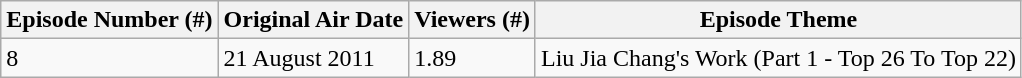<table class="wikitable">
<tr>
<th>Episode Number (#)</th>
<th>Original Air Date</th>
<th>Viewers (#)</th>
<th>Episode Theme</th>
</tr>
<tr>
<td>8</td>
<td>21 August 2011</td>
<td>1.89</td>
<td>Liu Jia Chang's Work (Part 1 - Top 26 To Top 22)</td>
</tr>
</table>
